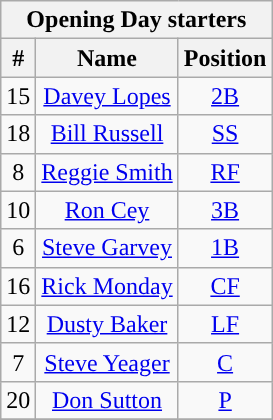<table class="wikitable" style="text-align:center">
<tr>
<th colspan="3">Opening Day starters</th>
</tr>
<tr>
<th>#</th>
<th>Name</th>
<th>Position</th>
</tr>
<tr>
<td>15</td>
<td><a href='#'>Davey Lopes</a></td>
<td><a href='#'>2B</a></td>
</tr>
<tr>
<td>18</td>
<td><a href='#'>Bill Russell</a></td>
<td><a href='#'>SS</a></td>
</tr>
<tr>
<td>8</td>
<td><a href='#'>Reggie Smith</a></td>
<td><a href='#'>RF</a></td>
</tr>
<tr>
<td>10</td>
<td><a href='#'>Ron Cey</a></td>
<td><a href='#'>3B</a></td>
</tr>
<tr>
<td>6</td>
<td><a href='#'>Steve Garvey</a></td>
<td><a href='#'>1B</a></td>
</tr>
<tr>
<td>16</td>
<td><a href='#'>Rick Monday</a></td>
<td><a href='#'>CF</a></td>
</tr>
<tr>
<td>12</td>
<td><a href='#'>Dusty Baker</a></td>
<td><a href='#'>LF</a></td>
</tr>
<tr>
<td>7</td>
<td><a href='#'>Steve Yeager</a></td>
<td><a href='#'>C</a></td>
</tr>
<tr>
<td>20</td>
<td><a href='#'>Don Sutton</a></td>
<td><a href='#'>P</a></td>
</tr>
<tr>
</tr>
</table>
